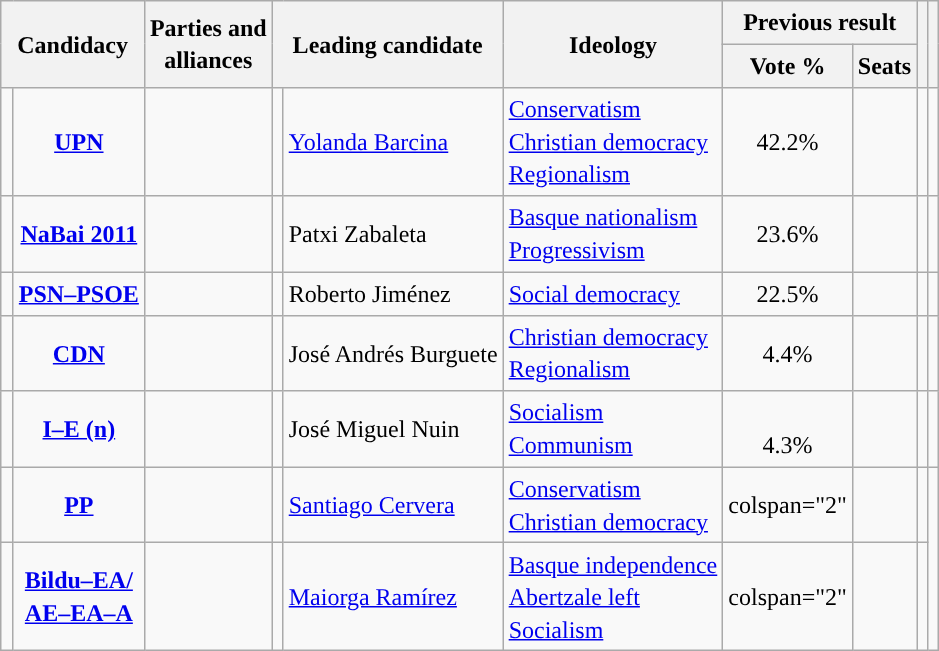<table class="wikitable" style="line-height:1.35em; text-align:left;">
<tr>
<th colspan="2" rowspan="2">Candidacy</th>
<th rowspan="2">Parties and<br>alliances</th>
<th colspan="2" rowspan="2">Leading candidate</th>
<th rowspan="2">Ideology</th>
<th colspan="2">Previous result</th>
<th rowspan="2"></th>
<th rowspan="2"></th>
</tr>
<tr>
<th>Vote %</th>
<th>Seats</th>
</tr>
<tr>
<td width="1" style="color:inherit;background:"></td>
<td align="center"><strong><a href='#'>UPN</a></strong></td>
<td></td>
<td></td>
<td><a href='#'>Yolanda Barcina</a></td>
<td><a href='#'>Conservatism</a><br><a href='#'>Christian democracy</a><br><a href='#'>Regionalism</a></td>
<td align="center">42.2%</td>
<td></td>
<td></td>
<td><br></td>
</tr>
<tr>
<td style="color:inherit;background:"></td>
<td align="center"><strong><a href='#'>NaBai 2011</a></strong></td>
<td></td>
<td></td>
<td>Patxi Zabaleta</td>
<td><a href='#'>Basque nationalism</a><br><a href='#'>Progressivism</a></td>
<td align="center">23.6%</td>
<td></td>
<td></td>
<td><br></td>
</tr>
<tr>
<td style="color:inherit;background:"></td>
<td align="center"><strong><a href='#'>PSN–PSOE</a></strong></td>
<td></td>
<td></td>
<td>Roberto Jiménez</td>
<td><a href='#'>Social democracy</a></td>
<td align="center">22.5%</td>
<td></td>
<td></td>
<td></td>
</tr>
<tr>
<td style="color:inherit;background:"></td>
<td align="center"><strong><a href='#'>CDN</a></strong></td>
<td></td>
<td></td>
<td>José Andrés Burguete</td>
<td><a href='#'>Christian democracy</a><br><a href='#'>Regionalism</a></td>
<td align="center">4.4%</td>
<td></td>
<td></td>
<td></td>
</tr>
<tr>
<td style="color:inherit;background:"></td>
<td align="center"><strong><a href='#'>I–E (n)</a></strong></td>
<td></td>
<td></td>
<td>José Miguel Nuin</td>
<td><a href='#'>Socialism</a><br><a href='#'>Communism</a></td>
<td align="center"><br>4.3%<br></td>
<td></td>
<td></td>
<td></td>
</tr>
<tr>
<td style="color:inherit;background:"></td>
<td align="center"><strong><a href='#'>PP</a></strong></td>
<td></td>
<td></td>
<td><a href='#'>Santiago Cervera</a></td>
<td><a href='#'>Conservatism</a><br><a href='#'>Christian democracy</a></td>
<td>colspan="2" </td>
<td></td>
<td><br><br></td>
</tr>
<tr>
<td style="color:inherit;background:"></td>
<td align="center"><strong><a href='#'>Bildu–EA/<br>AE–EA–A</a></strong></td>
<td></td>
<td></td>
<td><a href='#'>Maiorga Ramírez</a></td>
<td><a href='#'>Basque independence</a><br><a href='#'>Abertzale left</a><br><a href='#'>Socialism</a></td>
<td>colspan="2" </td>
<td></td>
<td><br></td>
</tr>
</table>
